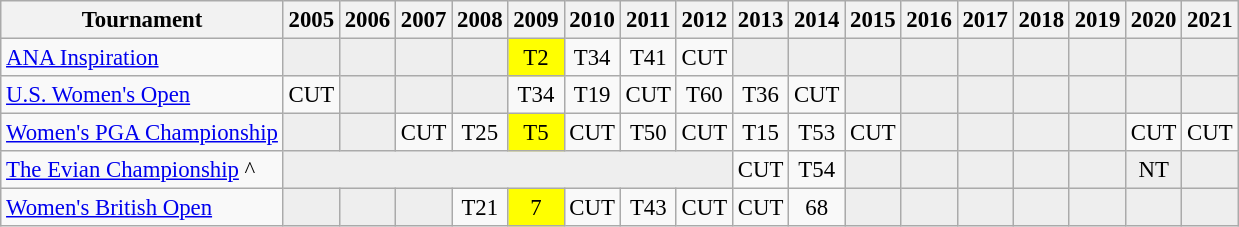<table class="wikitable" style="font-size:95%;text-align:center;">
<tr>
<th>Tournament</th>
<th>2005</th>
<th>2006</th>
<th>2007</th>
<th>2008</th>
<th>2009</th>
<th>2010</th>
<th>2011</th>
<th>2012</th>
<th>2013</th>
<th>2014</th>
<th>2015</th>
<th>2016</th>
<th>2017</th>
<th>2018</th>
<th>2019</th>
<th>2020</th>
<th>2021</th>
</tr>
<tr>
<td align=left><a href='#'>ANA Inspiration</a></td>
<td style="background:#eeeeee;"></td>
<td style="background:#eeeeee;"></td>
<td style="background:#eeeeee;"></td>
<td style="background:#eeeeee;"></td>
<td style="background:yellow;">T2</td>
<td>T34</td>
<td>T41</td>
<td>CUT</td>
<td style="background:#eeeeee;"></td>
<td style="background:#eeeeee;"></td>
<td style="background:#eeeeee;"></td>
<td style="background:#eeeeee;"></td>
<td style="background:#eeeeee;"></td>
<td style="background:#eeeeee;"></td>
<td style="background:#eeeeee;"></td>
<td style="background:#eeeeee;"></td>
<td style="background:#eeeeee;"></td>
</tr>
<tr>
<td align=left><a href='#'>U.S. Women's Open</a></td>
<td>CUT</td>
<td style="background:#eeeeee;"></td>
<td style="background:#eeeeee;"></td>
<td style="background:#eeeeee;"></td>
<td>T34</td>
<td>T19</td>
<td>CUT</td>
<td>T60</td>
<td>T36</td>
<td>CUT</td>
<td style="background:#eeeeee;"></td>
<td style="background:#eeeeee;"></td>
<td style="background:#eeeeee;"></td>
<td style="background:#eeeeee;"></td>
<td style="background:#eeeeee;"></td>
<td style="background:#eeeeee;"></td>
<td style="background:#eeeeee;"></td>
</tr>
<tr>
<td align=left><a href='#'>Women's PGA Championship</a></td>
<td style="background:#eeeeee;"></td>
<td style="background:#eeeeee;"></td>
<td>CUT</td>
<td>T25</td>
<td style="background:yellow;">T5</td>
<td>CUT</td>
<td>T50</td>
<td>CUT</td>
<td>T15</td>
<td>T53</td>
<td>CUT</td>
<td style="background:#eeeeee;"></td>
<td style="background:#eeeeee;"></td>
<td style="background:#eeeeee;"></td>
<td style="background:#eeeeee;"></td>
<td>CUT</td>
<td>CUT</td>
</tr>
<tr>
<td align=left><a href='#'>The Evian Championship</a> ^</td>
<td style="background:#eeeeee;" colspan=8></td>
<td>CUT</td>
<td>T54</td>
<td style="background:#eeeeee;"></td>
<td style="background:#eeeeee;"></td>
<td style="background:#eeeeee;"></td>
<td style="background:#eeeeee;"></td>
<td style="background:#eeeeee;"></td>
<td style="background:#eeeeee;">NT</td>
<td style="background:#eeeeee;"></td>
</tr>
<tr>
<td align=left><a href='#'>Women's British Open</a></td>
<td style="background:#eeeeee;"></td>
<td style="background:#eeeeee;"></td>
<td style="background:#eeeeee;"></td>
<td>T21</td>
<td style="background:yellow;">7</td>
<td>CUT</td>
<td>T43</td>
<td>CUT</td>
<td>CUT</td>
<td>68</td>
<td style="background:#eeeeee;"></td>
<td style="background:#eeeeee;"></td>
<td style="background:#eeeeee;"></td>
<td style="background:#eeeeee;"></td>
<td style="background:#eeeeee;"></td>
<td style="background:#eeeeee;"></td>
<td style="background:#eeeeee;"></td>
</tr>
</table>
